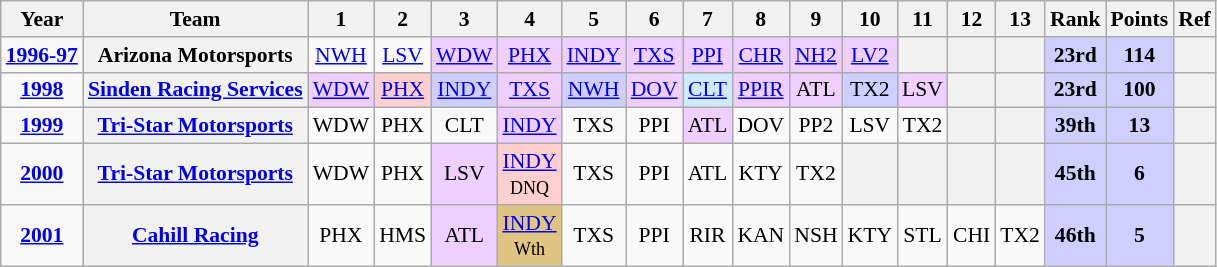<table class="wikitable" style="text-align:center; font-size:90%">
<tr>
<th>Year</th>
<th>Team</th>
<th>1</th>
<th>2</th>
<th>3</th>
<th>4</th>
<th>5</th>
<th>6</th>
<th>7</th>
<th>8</th>
<th>9</th>
<th>10</th>
<th>11</th>
<th>12</th>
<th>13</th>
<th>Rank</th>
<th>Points</th>
<th>Ref</th>
</tr>
<tr>
<td><strong><a href='#'>1996-97</a></strong></td>
<th>Arizona Motorsports</th>
<td><a href='#'>NWH</a></td>
<td><a href='#'>LSV</a></td>
<td style="background:#EFCFFF;"><a href='#'>WDW</a><br></td>
<td style="background:#EFCFFF;"><a href='#'>PHX</a><br></td>
<td style="background:#EFCFFF;"><a href='#'>INDY</a><br></td>
<td style="background:#EFCFFF;"><a href='#'>TXS</a><br></td>
<td style="background:#EFCFFF;"><a href='#'>PPI</a><br></td>
<td style="background:#EFCFFF;"><a href='#'>CHR</a><br></td>
<td style="background:#EFCFFF;"><a href='#'>NH2</a><br></td>
<td style="background:#EFCFFF;"><a href='#'>LV2</a><br></td>
<th></th>
<th></th>
<th></th>
<td style="background:#CFCFFF;"><strong>23rd</strong></td>
<td style="background:#CFCFFF;"><strong>114</strong></td>
<th></th>
</tr>
<tr>
<td><strong><a href='#'>1998</a></strong></td>
<th><a href='#'>Sinden Racing Services</a></th>
<td style="background:#EFCFFF;"><a href='#'>WDW</a><br></td>
<td style="background:#FFCFCF;"><a href='#'>PHX</a><br></td>
<td style="background:#CFCFFF;"><a href='#'>INDY</a><br></td>
<td style="background:#EFCFFF;"><a href='#'>TXS</a><br></td>
<td style="background:#CFCFFF;"><a href='#'>NWH</a><br></td>
<td style="background:#EFCFFF;"><a href='#'>DOV</a><br></td>
<td style="background:#CFEAFF;"><a href='#'>CLT</a><br></td>
<td style="background:#EFCFFF;"><a href='#'>PPIR</a><br></td>
<td style="background:#EFCFFF;">ATL<br></td>
<td style="background:#CFCFFF;">TX2<br></td>
<td style="background:#EFCFFF;">LSV<br></td>
<th></th>
<th></th>
<td style="background:#CFCFFF;"><strong>23rd</strong></td>
<td style="background:#CFCFFF;"><strong>100</strong></td>
<th></th>
</tr>
<tr>
<td><strong><a href='#'>1999</a></strong></td>
<th><a href='#'>Tri-Star Motorsports</a></th>
<td>WDW</td>
<td>PHX</td>
<td>CLT</td>
<td style="background:#EFCFFF;"><a href='#'>INDY</a><br></td>
<td>TXS</td>
<td>PPI</td>
<td style="background:#EFCFFF;">ATL<br></td>
<td>DOV</td>
<td>PP2</td>
<td>LSV</td>
<td>TX2</td>
<th></th>
<th></th>
<td style="background:#CFCFFF;"><strong>39th</strong></td>
<td style="background:#CFCFFF;"><strong>13</strong></td>
<th></th>
</tr>
<tr>
<td><strong><a href='#'>2000</a></strong></td>
<th><a href='#'>Tri-Star Motorsports</a></th>
<td>WDW</td>
<td>PHX</td>
<td style="background:#EFCFFF;">LSV<br></td>
<td style="background:#FFCFCF;"><a href='#'>INDY</a><br><small>DNQ<br></small></td>
<td>TXS</td>
<td>PPI</td>
<td>ATL</td>
<td>KTY</td>
<td>TX2</td>
<th></th>
<th></th>
<th></th>
<th></th>
<td style="background:#CFCFFF;"><strong>45th</strong></td>
<td style="background:#CFCFFF;"><strong>6</strong></td>
<th></th>
</tr>
<tr>
<td><strong><a href='#'>2001</a></strong></td>
<th><a href='#'>Cahill Racing</a></th>
<td>PHX</td>
<td>HMS</td>
<td style="background:#EFCFFF;">ATL<br></td>
<td style="background:#DFC484;"><a href='#'>INDY</a><br><small>Wth</small></td>
<td>TXS</td>
<td>PPI</td>
<td>RIR</td>
<td>KAN</td>
<td>NSH</td>
<td>KTY</td>
<td>STL</td>
<td>CHI</td>
<td>TX2</td>
<td style="background:#CFCFFF;"><strong>46th</strong></td>
<td style="background:#CFCFFF;"><strong>5</strong></td>
<th></th>
</tr>
</table>
